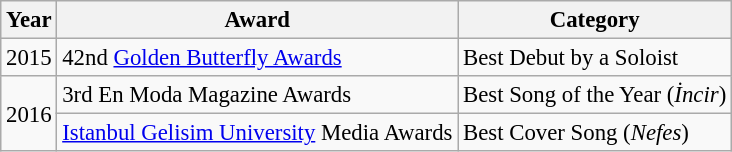<table class="wikitable" style="font-size: 95%;">
<tr>
<th>Year</th>
<th>Award</th>
<th>Category</th>
</tr>
<tr>
<td>2015</td>
<td>42nd <a href='#'>Golden Butterfly Awards</a></td>
<td>Best Debut by a Soloist</td>
</tr>
<tr>
<td rowspan=2>2016</td>
<td>3rd En Moda Magazine Awards</td>
<td>Best Song of the Year (<em>İncir</em>)</td>
</tr>
<tr>
<td><a href='#'>Istanbul Gelisim University</a> Media Awards</td>
<td>Best Cover Song (<em>Nefes</em>)</td>
</tr>
</table>
